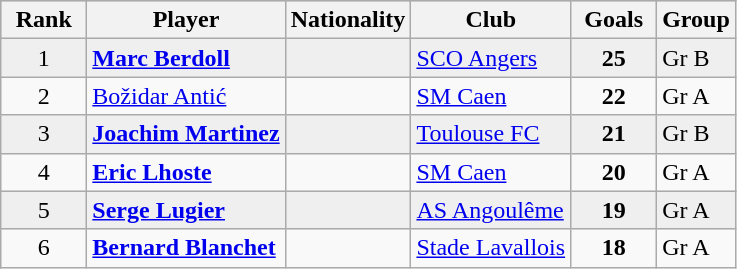<table class="wikitable" style="text-align:center">
<tr bgcolor="#CCCCCC">
<th width="50px">Rank</th>
<th>Player</th>
<th>Nationality</th>
<th>Club</th>
<th width="50px">Goals</th>
<th>Group</th>
</tr>
<tr bgcolor="#EFEFEF">
<td>1</td>
<td align="left"><strong><a href='#'>Marc Berdoll</a></strong></td>
<td align="left"></td>
<td align="left"><a href='#'>SCO Angers</a></td>
<td><strong>25</strong></td>
<td align="left">Gr B</td>
</tr>
<tr>
<td>2</td>
<td align="left"><a href='#'>Božidar Antić</a></td>
<td align="left"></td>
<td align="left"><a href='#'>SM Caen</a></td>
<td><strong>22</strong></td>
<td align="left">Gr A</td>
</tr>
<tr bgcolor="#EFEFEF">
<td>3</td>
<td align="left"><strong><a href='#'>Joachim Martinez</a></strong></td>
<td align="left"></td>
<td align="left"><a href='#'>Toulouse FC</a></td>
<td><strong>21</strong></td>
<td align="left">Gr B</td>
</tr>
<tr>
<td>4</td>
<td align="left"><strong><a href='#'>Eric Lhoste</a></strong></td>
<td align="left"></td>
<td align="left"><a href='#'>SM Caen</a></td>
<td><strong>20</strong></td>
<td align="left">Gr A</td>
</tr>
<tr bgcolor="#EFEFEF">
<td>5</td>
<td align="left"><strong><a href='#'>Serge Lugier</a></strong></td>
<td align="left"></td>
<td align="left"><a href='#'>AS Angoulême</a></td>
<td><strong>19</strong></td>
<td align="left">Gr A</td>
</tr>
<tr>
<td>6</td>
<td align="left"><strong><a href='#'>Bernard Blanchet</a></strong></td>
<td align="left"></td>
<td align="left"><a href='#'>Stade Lavallois</a></td>
<td><strong>18</strong></td>
<td align="left">Gr A</td>
</tr>
</table>
